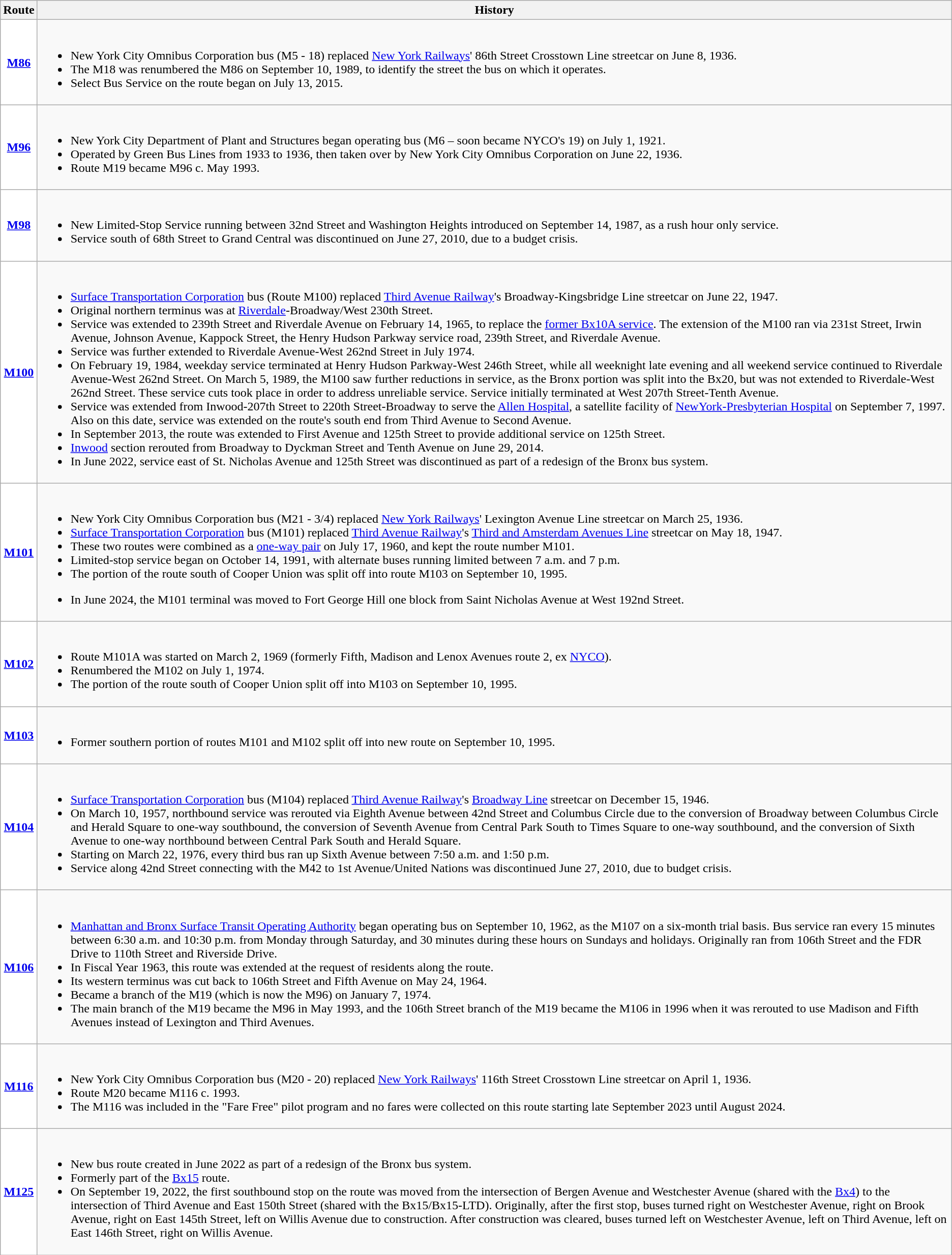<table class="wikitable style"="font-size: 100%;" |>
<tr>
<th>Route</th>
<th>History</th>
</tr>
<tr>
<td style="background:white; color:black" align="center" valign=center><strong><a href='#'>M86</a></strong></td>
<td><br><ul><li>New York City Omnibus Corporation bus (M5 - 18) replaced <a href='#'>New York Railways</a>' 86th Street Crosstown Line streetcar on June 8, 1936.</li><li>The M18 was renumbered the M86 on September 10, 1989, to identify the street the bus on which it operates.</li><li>Select Bus Service on the route began on July 13, 2015.</li></ul></td>
</tr>
<tr>
<td style="background:white; color:black" align="center" valign=center><strong><a href='#'>M96</a></strong></td>
<td><br><ul><li>New York City Department of Plant and Structures began operating bus (M6 – soon became NYCO's 19) on July 1, 1921.</li><li>Operated by Green Bus Lines from 1933 to 1936, then taken over by New York City Omnibus Corporation on June 22, 1936.</li><li>Route M19 became M96 c. May 1993.</li></ul></td>
</tr>
<tr>
<td style="background:white; color:black" align="center" valign=center><strong><a href='#'>M98</a></strong></td>
<td><br><ul><li>New Limited-Stop Service running between 32nd Street and Washington Heights introduced on September 14, 1987, as a rush hour only service.</li><li>Service south of 68th Street to Grand Central was discontinued on June 27, 2010, due to a budget crisis.</li></ul></td>
</tr>
<tr>
<td style="background:white; color:black" align="center" valign=center><strong><a href='#'>M100</a></strong></td>
<td><br><ul><li><a href='#'>Surface Transportation Corporation</a> bus (Route M100) replaced <a href='#'>Third Avenue Railway</a>'s Broadway-Kingsbridge Line streetcar on June 22, 1947.</li><li>Original northern terminus was at <a href='#'>Riverdale</a>-Broadway/West 230th Street.</li><li>Service was extended to 239th Street and Riverdale Avenue on February 14, 1965, to replace the <a href='#'>former Bx10A service</a>. The extension of the M100 ran via 231st Street, Irwin Avenue, Johnson Avenue, Kappock Street, the Henry Hudson Parkway service road, 239th Street, and Riverdale Avenue.</li><li>Service was further extended to Riverdale Avenue-West 262nd Street in July 1974.</li><li>On February 19, 1984, weekday service terminated at Henry Hudson Parkway-West 246th Street, while all weeknight late evening and all weekend service continued to Riverdale Avenue-West 262nd Street. On March 5, 1989, the M100 saw further reductions in service, as the Bronx portion was split into the Bx20, but was not extended to Riverdale-West 262nd Street. These service cuts took place in order to address unreliable service. Service initially terminated at West 207th Street-Tenth Avenue.</li><li>Service was extended from Inwood-207th Street to 220th Street-Broadway to serve the <a href='#'>Allen Hospital</a>, a satellite facility of <a href='#'>NewYork-Presbyterian Hospital</a> on September 7, 1997. Also on this date, service was extended on the route's south end from Third Avenue to Second Avenue.</li><li>In September 2013, the route was extended to First Avenue and 125th Street to provide additional service on 125th Street.</li><li><a href='#'>Inwood</a> section rerouted from Broadway to Dyckman Street and Tenth Avenue on June 29, 2014.</li><li>In June 2022, service east of St. Nicholas Avenue and 125th Street was discontinued as part of a redesign of the Bronx bus system.</li></ul></td>
</tr>
<tr>
<td style="background:white; color:black" align="center" valign=center><strong><a href='#'>M101</a></strong></td>
<td><br><ul><li>New York City Omnibus Corporation bus (M21 - 3/4) replaced <a href='#'>New York Railways</a>' Lexington Avenue Line streetcar on March 25, 1936.</li><li><a href='#'>Surface Transportation Corporation</a> bus (M101) replaced <a href='#'>Third Avenue Railway</a>'s <a href='#'>Third and Amsterdam Avenues Line</a> streetcar on May 18, 1947.</li><li>These two routes were combined as a <a href='#'>one-way pair</a> on July 17, 1960, and kept the route number M101.</li><li>Limited-stop service began on October 14, 1991, with alternate buses running limited between 7 a.m. and 7 p.m.</li><li>The portion of the route south of Cooper Union was split off into route M103 on September 10, 1995.</li></ul><ul><li>In June 2024, the M101 terminal was moved to Fort George Hill one block from Saint Nicholas Avenue at West 192nd Street.  </li></ul></td>
</tr>
<tr>
<td style="background:white; color:black" align="center" valign=center><strong><a href='#'>M102</a></strong></td>
<td><br><ul><li>Route M101A was started on March 2, 1969 (formerly Fifth, Madison and Lenox Avenues route 2, ex <a href='#'>NYCO</a>).</li><li>Renumbered the M102 on July 1, 1974.</li><li>The portion of the route south of Cooper Union split off into M103 on September 10, 1995.</li></ul></td>
</tr>
<tr>
<td style="background:white; color:black" align="center" valign=center><strong><a href='#'>M103</a></strong></td>
<td><br><ul><li>Former southern portion of routes M101 and M102 split off into new route on September 10, 1995.</li></ul></td>
</tr>
<tr>
<td style="background:white; color:black" align="center" valign=center><strong><a href='#'>M104</a></strong></td>
<td><br><ul><li><a href='#'>Surface Transportation Corporation</a> bus (M104) replaced <a href='#'>Third Avenue Railway</a>'s <a href='#'>Broadway Line</a> streetcar on December 15, 1946.</li><li>On March 10, 1957, northbound service was rerouted via Eighth Avenue between 42nd Street and Columbus Circle due to the conversion of Broadway between Columbus Circle and Herald Square to one-way southbound, the conversion of Seventh Avenue from Central Park South to Times Square to one-way southbound, and the conversion of Sixth Avenue to one-way northbound between Central Park South and Herald Square.</li><li>Starting on March 22, 1976, every third bus ran up Sixth Avenue between 7:50 a.m. and 1:50 p.m.</li><li>Service along 42nd Street connecting with the M42 to 1st Avenue/United Nations was discontinued June 27, 2010, due to budget crisis.</li></ul></td>
</tr>
<tr>
<td style="background:white; color:black" align="center" valign=center><strong><a href='#'>M106</a></strong></td>
<td><br><ul><li><a href='#'>Manhattan and Bronx Surface Transit Operating Authority</a> began operating bus on September 10, 1962, as the M107 on a six-month trial basis. Bus service ran every 15 minutes between 6:30 a.m. and 10:30 p.m. from Monday through Saturday, and 30 minutes during these hours on Sundays and holidays. Originally ran from 106th Street and the FDR Drive to 110th Street and Riverside Drive.</li><li>In Fiscal Year 1963, this route was extended at the request of residents along the route.</li><li>Its western terminus was cut back to 106th Street and Fifth Avenue on May 24, 1964.</li><li>Became a branch of the M19 (which is now the M96) on January 7, 1974.</li><li>The main branch of the M19 became the M96 in May 1993, and the 106th Street branch of the M19 became the M106 in 1996 when it was rerouted to use Madison and Fifth Avenues instead of Lexington and Third Avenues.</li></ul></td>
</tr>
<tr>
<td style="background:white; color:black" align="center" valign=center><strong><a href='#'>M116</a></strong></td>
<td><br><ul><li>New York City Omnibus Corporation bus (M20 - 20) replaced <a href='#'>New York Railways</a>' 116th Street Crosstown Line streetcar on April 1, 1936.</li><li>Route M20 became M116 c. 1993.</li><li>The M116 was included in the "Fare Free" pilot program and no fares were collected on this route starting late September 2023 until August 2024.</li></ul></td>
</tr>
<tr>
<td style="background:white; color:black" align="center" valign=center><strong><a href='#'>M125</a></strong></td>
<td><br><ul><li>New bus route created in June 2022 as part of a redesign of the Bronx bus system.</li><li>Formerly part of the <a href='#'>Bx15</a> route.</li><li>On September 19, 2022, the first southbound stop on the route was moved from the intersection of Bergen Avenue and Westchester Avenue (shared with the <a href='#'>Bx4</a>) to the intersection of Third Avenue and East 150th Street (shared with the Bx15/Bx15-LTD). Originally, after the first stop, buses turned right on Westchester Avenue, right on Brook Avenue, right on East 145th Street, left on Willis Avenue due to construction. After construction was cleared, buses turned left on Westchester Avenue, left on Third Avenue, left on East 146th Street, right on Willis Avenue.</li></ul></td>
</tr>
</table>
